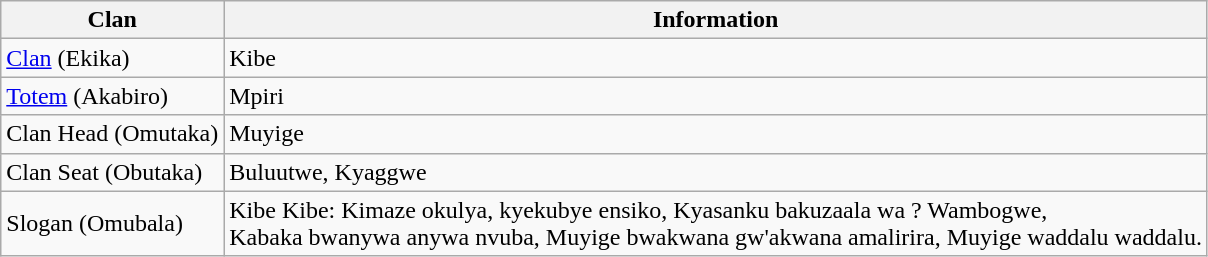<table class="wikitable">
<tr>
<th>Clan</th>
<th>Information</th>
</tr>
<tr>
<td><a href='#'>Clan</a> (Ekika)</td>
<td>Kibe</td>
</tr>
<tr>
<td><a href='#'>Totem</a> (Akabiro)</td>
<td>Mpiri</td>
</tr>
<tr>
<td>Clan Head (Omutaka)</td>
<td>Muyige</td>
</tr>
<tr>
<td>Clan Seat (Obutaka)</td>
<td>Buluutwe, Kyaggwe</td>
</tr>
<tr>
<td>Slogan (Omubala)</td>
<td>Kibe Kibe: Kimaze okulya, kyekubye ensiko, Kyasanku bakuzaala wa ? Wambogwe,<br>Kabaka bwanywa anywa nvuba, Muyige bwakwana gw'akwana amalirira, Muyige waddalu waddalu.</td>
</tr>
</table>
